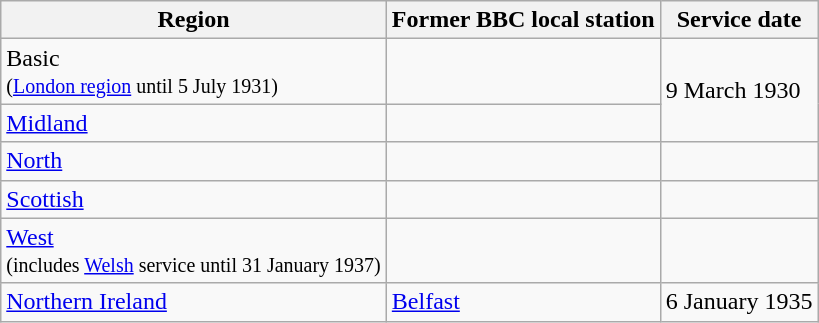<table class="wikitable">
<tr>
<th>Region</th>
<th>Former BBC local station</th>
<th>Service date</th>
</tr>
<tr>
<td>Basic<br><small>(<a href='#'>London region</a> until 5 July 1931)</small></td>
<td></td>
<td rowspan="2">9 March 1930</td>
</tr>
<tr>
<td><a href='#'>Midland</a></td>
<td></td>
</tr>
<tr>
<td><a href='#'>North</a></td>
<td></td>
<td></td>
</tr>
<tr>
<td><a href='#'>Scottish</a></td>
<td></td>
<td></td>
</tr>
<tr>
<td><a href='#'>West</a><br><small>(includes <a href='#'>Welsh</a> service until 31 January 1937)</small></td>
<td></td>
<td></td>
</tr>
<tr>
<td><a href='#'>Northern Ireland</a></td>
<td><a href='#'>Belfast</a></td>
<td>6 January 1935</td>
</tr>
</table>
